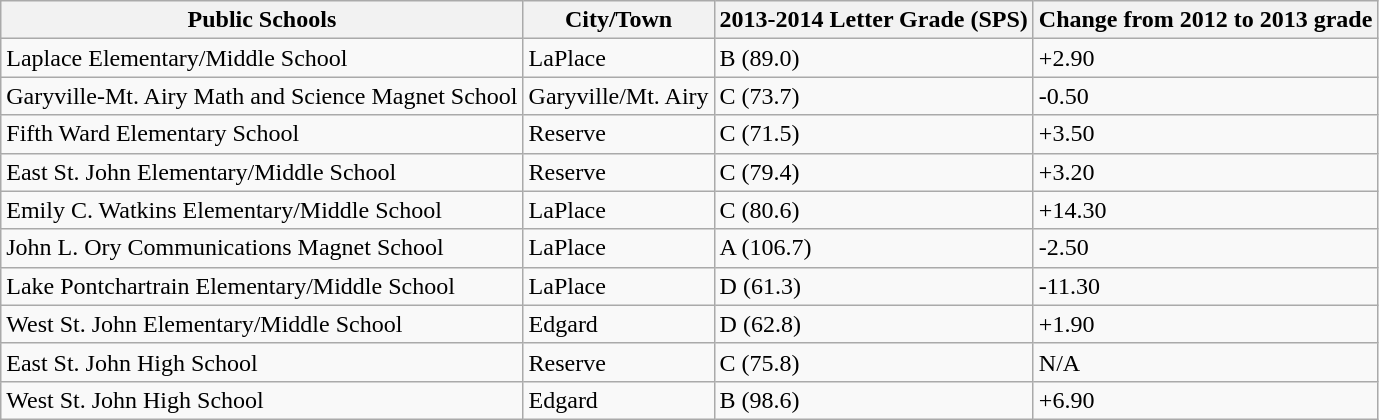<table class="wikitable">
<tr>
<th>Public Schools</th>
<th>City/Town</th>
<th>2013-2014 Letter Grade (SPS)</th>
<th>Change from 2012 to 2013 grade</th>
</tr>
<tr>
<td>Laplace Elementary/Middle School</td>
<td>LaPlace</td>
<td>B (89.0)</td>
<td>+2.90</td>
</tr>
<tr>
<td>Garyville-Mt. Airy Math and Science Magnet School</td>
<td>Garyville/Mt. Airy</td>
<td>C (73.7)</td>
<td>-0.50</td>
</tr>
<tr>
<td>Fifth Ward Elementary School</td>
<td>Reserve</td>
<td>C (71.5)</td>
<td>+3.50</td>
</tr>
<tr>
<td>East St. John Elementary/Middle School</td>
<td>Reserve</td>
<td>C (79.4)</td>
<td>+3.20</td>
</tr>
<tr>
<td>Emily C. Watkins Elementary/Middle School</td>
<td>LaPlace</td>
<td>C (80.6)</td>
<td>+14.30</td>
</tr>
<tr>
<td>John L. Ory Communications Magnet School</td>
<td>LaPlace</td>
<td>A (106.7)</td>
<td>-2.50</td>
</tr>
<tr>
<td>Lake Pontchartrain Elementary/Middle School</td>
<td>LaPlace</td>
<td>D (61.3)</td>
<td>-11.30</td>
</tr>
<tr>
<td>West St. John Elementary/Middle School</td>
<td>Edgard</td>
<td>D (62.8)</td>
<td>+1.90</td>
</tr>
<tr>
<td>East St. John High School</td>
<td>Reserve</td>
<td>C (75.8)</td>
<td>N/A</td>
</tr>
<tr>
<td>West St. John High School</td>
<td>Edgard</td>
<td>B (98.6)</td>
<td>+6.90</td>
</tr>
</table>
